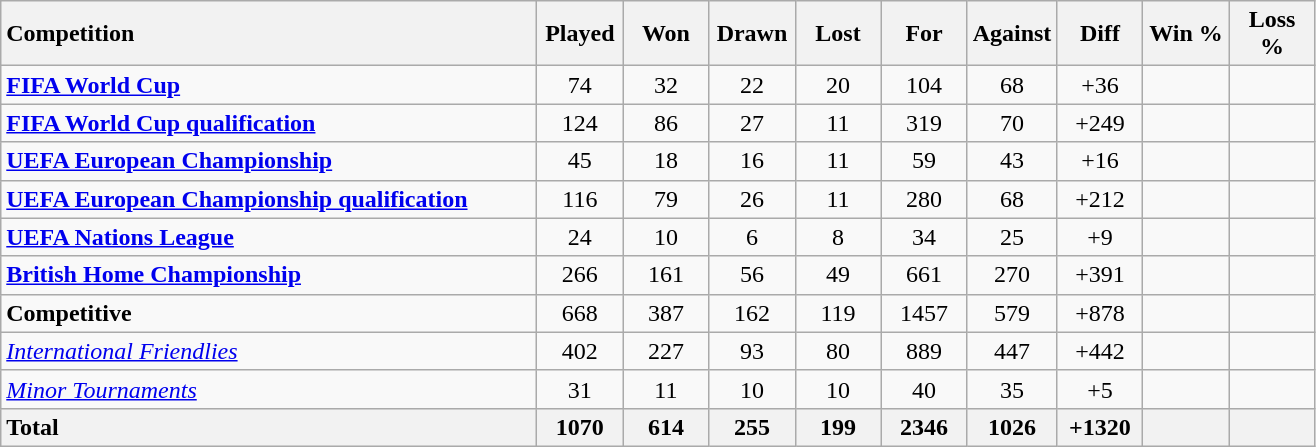<table class="wikitable sortable" style="text-align:center;">
<tr>
<th style="width:350px; text-align:left;">Competition</th>
<th style="width:50px;">Played</th>
<th style="width:50px;">Won</th>
<th style="width:50px;">Drawn</th>
<th style="width:50px;">Lost</th>
<th style="width:50px;">For</th>
<th style="width:50px;">Against</th>
<th style="width:50px;">Diff</th>
<th style="width:50px;">Win %</th>
<th style="width:50px;">Loss %</th>
</tr>
<tr>
<td style="text-align:left;"><strong><a href='#'>FIFA World Cup</a></strong></td>
<td>74</td>
<td>32</td>
<td>22</td>
<td>20</td>
<td>104</td>
<td>68</td>
<td>+36</td>
<td></td>
<td></td>
</tr>
<tr>
<td style="text-align:left;"><strong><a href='#'>FIFA World Cup qualification</a></strong></td>
<td>124</td>
<td>86</td>
<td>27</td>
<td>11</td>
<td>319</td>
<td>70</td>
<td>+249</td>
<td></td>
<td></td>
</tr>
<tr>
<td style="text-align:left;"><strong><a href='#'>UEFA European Championship</a></strong></td>
<td>45</td>
<td>18</td>
<td>16</td>
<td>11</td>
<td>59</td>
<td>43</td>
<td>+16</td>
<td></td>
<td></td>
</tr>
<tr>
<td style="text-align:left;"><strong><a href='#'>UEFA European Championship qualification</a></strong></td>
<td>116</td>
<td>79</td>
<td>26</td>
<td>11</td>
<td>280</td>
<td>68</td>
<td>+212</td>
<td></td>
<td></td>
</tr>
<tr>
<td style="text-align:left;"><strong><a href='#'>UEFA Nations League</a></strong></td>
<td>24</td>
<td>10</td>
<td>6</td>
<td>8</td>
<td>34</td>
<td>25</td>
<td>+9</td>
<td></td>
<td></td>
</tr>
<tr>
<td style="text-align:left;"><strong><a href='#'>British Home Championship</a></strong></td>
<td>266</td>
<td>161</td>
<td>56</td>
<td>49</td>
<td>661</td>
<td>270</td>
<td>+391</td>
<td></td>
<td></td>
</tr>
<tr>
<td style="text-align:left;"><strong>Competitive</strong></td>
<td>668</td>
<td>387</td>
<td>162</td>
<td>119</td>
<td>1457</td>
<td>579</td>
<td>+878</td>
<td></td>
<td></td>
</tr>
<tr>
<td style="text-align:left;"><em><a href='#'>International Friendlies</a></em></td>
<td>402</td>
<td>227</td>
<td>93</td>
<td>80</td>
<td>889</td>
<td>447</td>
<td>+442</td>
<td></td>
<td></td>
</tr>
<tr>
<td style="text-align:left;"><em><a href='#'>Minor Tournaments</a></em></td>
<td>31</td>
<td>11</td>
<td>10</td>
<td>10</td>
<td>40</td>
<td>35</td>
<td>+5</td>
<td></td>
<td></td>
</tr>
<tr>
<th style="text-align:left;"><strong>Total</strong></th>
<th>1070</th>
<th>614</th>
<th>255</th>
<th>199</th>
<th>2346</th>
<th>1026</th>
<th>+1320</th>
<th></th>
<th></th>
</tr>
</table>
